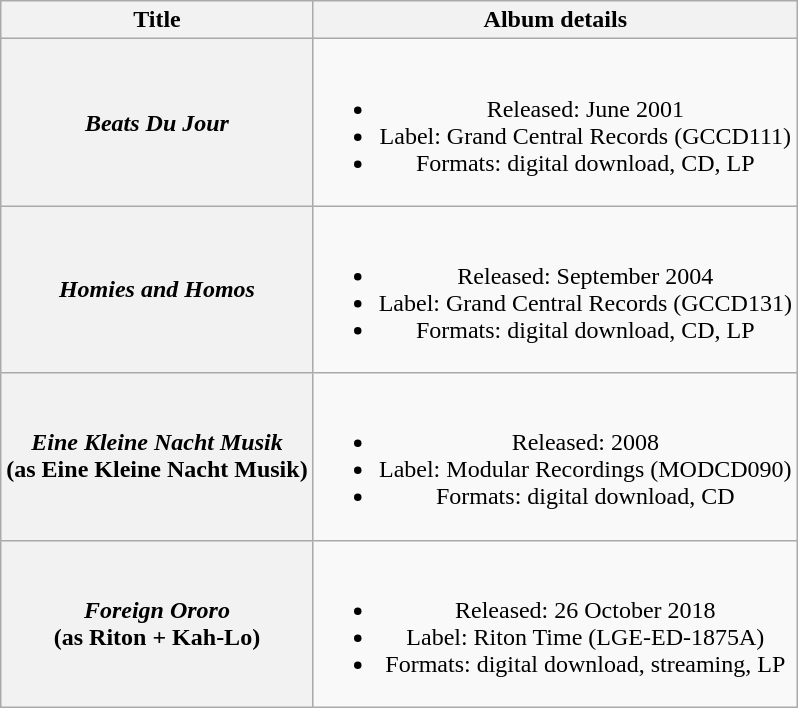<table class="wikitable plainrowheaders" style="text-align:center;">
<tr>
<th scope="col">Title</th>
<th scope="col">Album details</th>
</tr>
<tr>
<th scope="row"><em>Beats Du Jour</em></th>
<td><br><ul><li>Released: June 2001</li><li>Label: Grand Central Records (GCCD111)</li><li>Formats: digital download, CD, LP</li></ul></td>
</tr>
<tr>
<th scope="row"><em>Homies and Homos</em></th>
<td><br><ul><li>Released: September 2004</li><li>Label: Grand Central Records (GCCD131)</li><li>Formats: digital download, CD, LP</li></ul></td>
</tr>
<tr>
<th scope="row"><em>Eine Kleine Nacht Musik</em> <br> (as Eine Kleine Nacht Musik)</th>
<td><br><ul><li>Released: 2008</li><li>Label: Modular Recordings	(MODCD090)</li><li>Formats: digital download, CD</li></ul></td>
</tr>
<tr>
<th scope="row"><em>Foreign Ororo</em> <br> (as Riton + Kah-Lo)</th>
<td><br><ul><li>Released: 26 October 2018</li><li>Label: Riton Time (LGE-ED-1875A)</li><li>Formats: digital download, streaming, LP</li></ul></td>
</tr>
</table>
